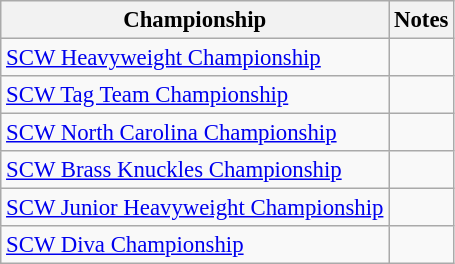<table class="wikitable" style="font-size:95%;">
<tr>
<th>Championship</th>
<th>Notes</th>
</tr>
<tr>
<td><a href='#'>SCW Heavyweight Championship</a></td>
<td></td>
</tr>
<tr>
<td><a href='#'>SCW Tag Team Championship</a></td>
<td></td>
</tr>
<tr>
<td><a href='#'>SCW North Carolina Championship</a></td>
<td></td>
</tr>
<tr>
<td><a href='#'>SCW Brass Knuckles Championship</a></td>
<td></td>
</tr>
<tr>
<td><a href='#'>SCW Junior Heavyweight Championship</a></td>
<td></td>
</tr>
<tr>
<td><a href='#'>SCW Diva Championship</a></td>
<td></td>
</tr>
</table>
